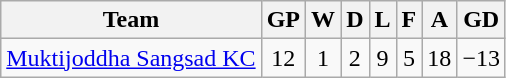<table class="wikitable" style="text-align:center;">
<tr>
<th>Team</th>
<th>GP</th>
<th>W</th>
<th>D</th>
<th>L</th>
<th>F</th>
<th>A</th>
<th>GD</th>
</tr>
<tr style="">
<td><a href='#'>Muktijoddha Sangsad KC</a></td>
<td>12</td>
<td>1</td>
<td>2</td>
<td>9</td>
<td>5</td>
<td>18</td>
<td>−13</td>
</tr>
</table>
